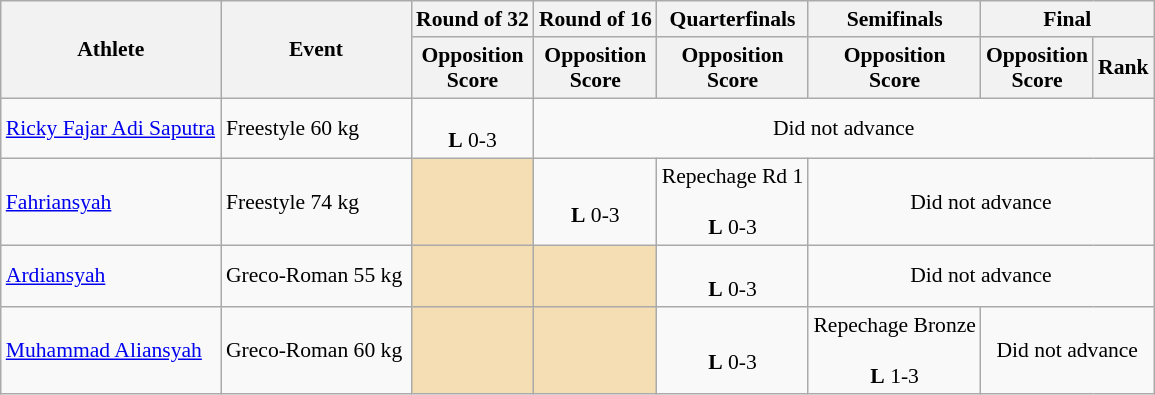<table class=wikitable style="font-size:90%; text-align:center">
<tr>
<th width=140 rowspan="2">Athlete</th>
<th width=120 rowspan="2">Event</th>
<th>Round of 32</th>
<th>Round of 16</th>
<th>Quarterfinals</th>
<th>Semifinals</th>
<th colspan="2">Final</th>
</tr>
<tr>
<th>Opposition<br>Score</th>
<th>Opposition<br>Score</th>
<th>Opposition<br>Score</th>
<th>Opposition<br>Score</th>
<th>Opposition<br>Score</th>
<th>Rank</th>
</tr>
<tr>
<td align=left><a href='#'>Ricky Fajar Adi Saputra</a></td>
<td align=left>Freestyle 60 kg</td>
<td> <br><strong>L</strong> 0-3</td>
<td colspan="5" align="center">Did not advance</td>
</tr>
<tr>
<td align=left><a href='#'>Fahriansyah</a></td>
<td align=left>Freestyle 74 kg</td>
<td bgcolor="wheat"></td>
<td> <br><strong>L</strong> 0-3</td>
<td>Repechage Rd 1 <br>  <br><strong>L</strong> 0-3</td>
<td colspan="3" align="center">Did not advance</td>
</tr>
<tr>
<td align=left><a href='#'>Ardiansyah</a></td>
<td align=left>Greco-Roman 55 kg</td>
<td bgcolor="wheat"></td>
<td bgcolor="wheat"></td>
<td> <br><strong>L</strong> 0-3</td>
<td colspan="3" align="center">Did not advance</td>
</tr>
<tr>
<td align=left><a href='#'>Muhammad Aliansyah</a></td>
<td align=left>Greco-Roman 60 kg</td>
<td bgcolor="wheat"></td>
<td bgcolor="wheat"></td>
<td> <br><strong>L</strong> 0-3</td>
<td>Repechage Bronze <br>  <br><strong>L</strong> 1-3</td>
<td colspan="2" align="center">Did not advance</td>
</tr>
</table>
